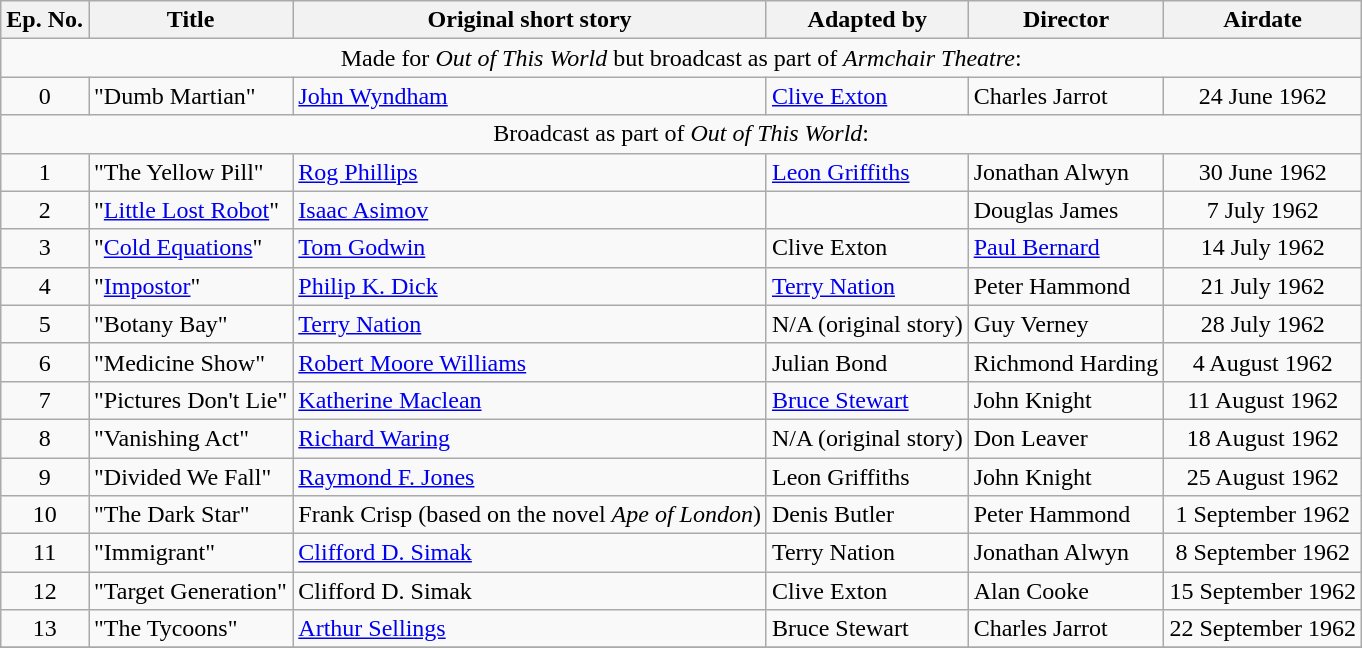<table class="wikitable">
<tr>
<th>Ep. No.</th>
<th>Title</th>
<th>Original short story</th>
<th>Adapted by</th>
<th>Director</th>
<th>Airdate</th>
</tr>
<tr>
<td colspan="6" align="center">Made for <em>Out of This World</em> but broadcast as part of <em>Armchair Theatre</em>:</td>
</tr>
<tr>
<td align="center">0</td>
<td>"Dumb Martian"</td>
<td><a href='#'>John Wyndham</a></td>
<td><a href='#'>Clive Exton</a></td>
<td>Charles Jarrot</td>
<td align="center">24 June 1962</td>
</tr>
<tr>
<td colspan="6" align="center">Broadcast as part of <em>Out of This World</em>:</td>
</tr>
<tr>
<td align="center">1</td>
<td>"The Yellow Pill"</td>
<td><a href='#'>Rog Phillips</a></td>
<td><a href='#'>Leon Griffiths</a></td>
<td>Jonathan Alwyn</td>
<td align="center">30 June 1962</td>
</tr>
<tr>
<td align="center">2</td>
<td>"<a href='#'>Little Lost Robot</a>"</td>
<td><a href='#'>Isaac Asimov</a></td>
<td></td>
<td>Douglas James</td>
<td align="center">7 July 1962</td>
</tr>
<tr>
<td align="center">3</td>
<td>"<a href='#'>Cold Equations</a>"</td>
<td><a href='#'>Tom Godwin</a></td>
<td>Clive Exton</td>
<td><a href='#'>Paul Bernard</a></td>
<td align="center">14 July 1962</td>
</tr>
<tr>
<td align="center">4</td>
<td>"<a href='#'>Impostor</a>"</td>
<td><a href='#'>Philip K. Dick</a></td>
<td><a href='#'>Terry Nation</a></td>
<td>Peter Hammond</td>
<td align="center">21 July 1962</td>
</tr>
<tr>
<td align="center">5</td>
<td>"Botany Bay"</td>
<td><a href='#'>Terry Nation</a></td>
<td>N/A (original story)</td>
<td>Guy Verney</td>
<td align="center">28 July 1962</td>
</tr>
<tr>
<td align="center">6</td>
<td>"Medicine Show"</td>
<td><a href='#'>Robert Moore Williams</a></td>
<td>Julian Bond</td>
<td>Richmond Harding</td>
<td align="center">4 August 1962</td>
</tr>
<tr>
<td align="center">7</td>
<td>"Pictures Don't Lie"</td>
<td><a href='#'>Katherine Maclean</a></td>
<td><a href='#'>Bruce Stewart</a></td>
<td>John Knight</td>
<td align="center">11 August 1962</td>
</tr>
<tr>
<td align="center">8</td>
<td>"Vanishing Act"</td>
<td><a href='#'>Richard Waring</a></td>
<td>N/A (original story)</td>
<td>Don Leaver</td>
<td align="center">18 August 1962</td>
</tr>
<tr>
<td align="center">9</td>
<td>"Divided We Fall"</td>
<td><a href='#'>Raymond F. Jones</a></td>
<td>Leon Griffiths</td>
<td>John Knight</td>
<td align="center">25 August 1962</td>
</tr>
<tr>
<td align="center">10</td>
<td>"The Dark Star"</td>
<td>Frank Crisp (based on the novel <em>Ape of London</em>)</td>
<td>Denis Butler</td>
<td>Peter Hammond</td>
<td align="center">1 September 1962</td>
</tr>
<tr>
<td align="center">11</td>
<td>"Immigrant"</td>
<td><a href='#'>Clifford D. Simak</a></td>
<td>Terry Nation</td>
<td>Jonathan Alwyn</td>
<td align="center">8 September 1962</td>
</tr>
<tr>
<td align="center">12</td>
<td>"Target Generation"</td>
<td>Clifford D. Simak</td>
<td>Clive Exton</td>
<td>Alan Cooke</td>
<td align="center">15 September 1962</td>
</tr>
<tr>
<td align="center">13</td>
<td>"The Tycoons"</td>
<td><a href='#'>Arthur Sellings</a></td>
<td>Bruce Stewart</td>
<td>Charles Jarrot</td>
<td align="center">22 September 1962</td>
</tr>
<tr>
</tr>
</table>
